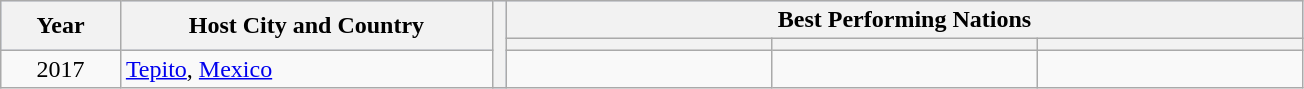<table class="wikitable" style="width: 100%; max-width: 23cm; text-align: center">
<tr bgcolor=#c1d8ff>
<th rowspan=2 width=9% style="text-align: center;">Year</th>
<th rowspan=2 width=28%>Host City and Country</th>
<th width=1% rowspan=21 bgcolor=ffffff></th>
<th colspan=3>Best Performing Nations</th>
</tr>
<tr bgcolor=#efefef>
<th width=20%></th>
<th width=20%></th>
<th width=20%></th>
</tr>
<tr>
<td>2017</td>
<td style="text-align: left"> <a href='#'>Tepito</a>, <a href='#'>Mexico</a></td>
<td></td>
<td></td>
<td></td>
</tr>
</table>
